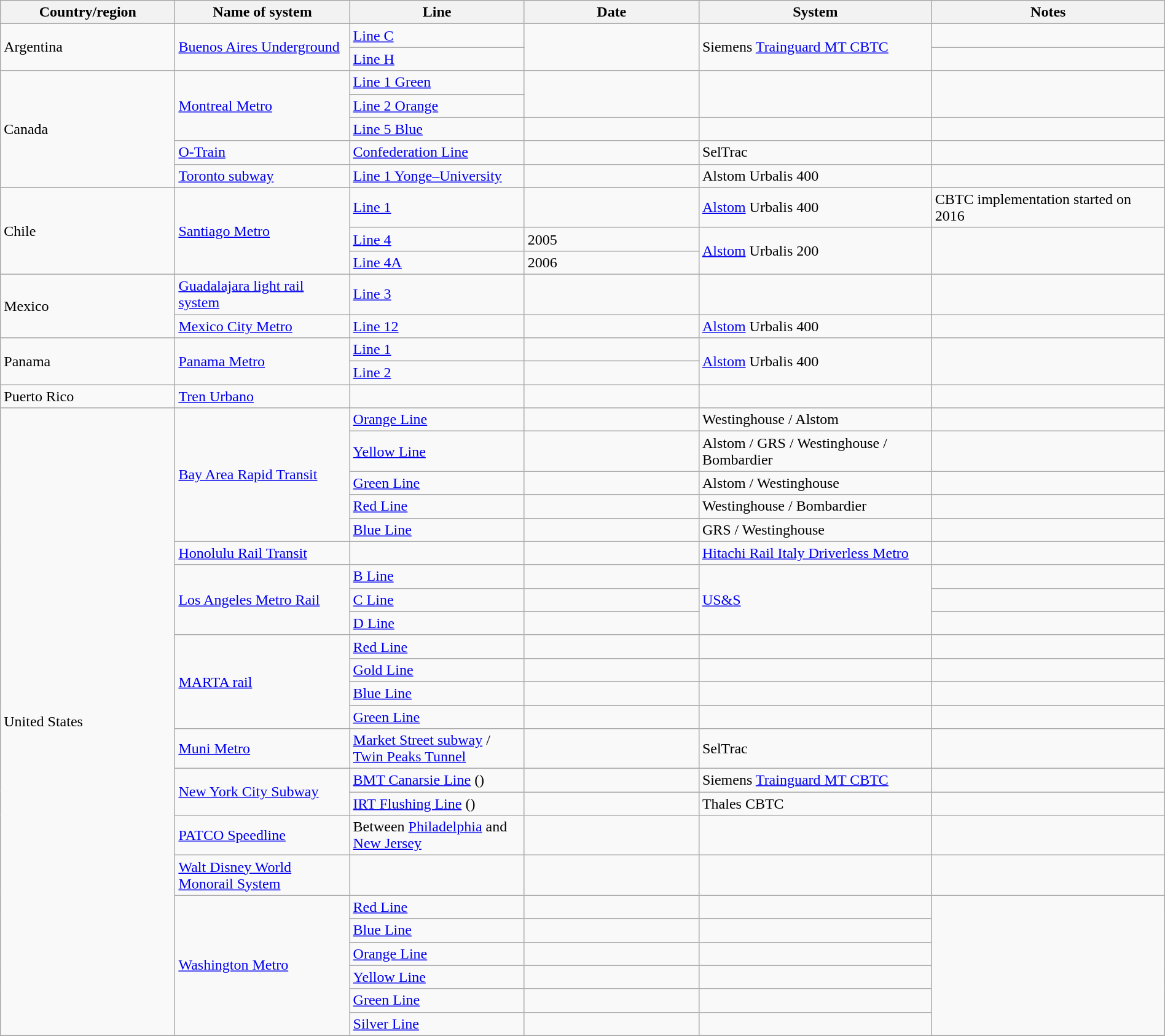<table class="wikitable sortable" style="width:100%">
<tr>
<th style="width:15%">Country/region</th>
<th style="width:15%">Name of system</th>
<th style="width:15%">Line</th>
<th style="width:15%">Date</th>
<th style="width:20%">System</th>
<th style="width:20%">Notes</th>
</tr>
<tr>
<td rowspan="2"> Argentina</td>
<td rowspan="2"><a href='#'>Buenos Aires Underground</a></td>
<td><a href='#'>Line C</a></td>
<td rowspan="2"></td>
<td rowspan="2">Siemens <a href='#'>Trainguard MT CBTC</a></td>
<td></td>
</tr>
<tr>
<td><a href='#'>Line H</a></td>
<td></td>
</tr>
<tr>
<td rowspan="5"> Canada</td>
<td rowspan="3"><a href='#'>Montreal Metro</a></td>
<td><a href='#'>Line 1 Green</a></td>
<td rowspan="2"></td>
<td rowspan="2"></td>
<td rowspan="2"></td>
</tr>
<tr>
<td><a href='#'>Line 2 Orange</a></td>
</tr>
<tr>
<td><a href='#'>Line 5 Blue</a></td>
<td></td>
<td></td>
<td></td>
</tr>
<tr>
<td><a href='#'>O-Train</a></td>
<td><a href='#'>Confederation Line</a></td>
<td></td>
<td>SelTrac</td>
<td></td>
</tr>
<tr>
<td><a href='#'>Toronto subway</a></td>
<td><a href='#'>Line 1 Yonge–University</a></td>
<td></td>
<td>Alstom Urbalis 400</td>
<td></td>
</tr>
<tr>
<td rowspan="3"> Chile</td>
<td rowspan="3"><a href='#'>Santiago Metro</a></td>
<td><a href='#'>Line 1</a></td>
<td></td>
<td><a href='#'>Alstom</a> Urbalis 400</td>
<td>CBTC implementation started on 2016</td>
</tr>
<tr>
<td><a href='#'>Line 4</a></td>
<td>2005</td>
<td rowspan="2"><a href='#'>Alstom</a> Urbalis 200</td>
<td rowspan="2"></td>
</tr>
<tr>
<td><a href='#'>Line 4A</a></td>
<td>2006</td>
</tr>
<tr>
<td rowspan="2"> Mexico</td>
<td><a href='#'>Guadalajara light rail system</a></td>
<td><a href='#'>Line 3</a></td>
<td></td>
<td></td>
<td></td>
</tr>
<tr>
<td><a href='#'>Mexico City Metro</a></td>
<td><a href='#'>Line 12</a></td>
<td></td>
<td><a href='#'>Alstom</a> Urbalis 400</td>
<td></td>
</tr>
<tr>
<td rowspan="2"> Panama</td>
<td rowspan="2"><a href='#'>Panama Metro</a></td>
<td><a href='#'>Line 1</a></td>
<td></td>
<td rowspan="2"><a href='#'>Alstom</a> Urbalis 400</td>
<td rowspan="2"></td>
</tr>
<tr>
<td><a href='#'>Line 2</a></td>
<td></td>
</tr>
<tr>
<td> Puerto Rico</td>
<td><a href='#'>Tren Urbano</a></td>
<td></td>
<td></td>
<td></td>
<td></td>
</tr>
<tr>
<td rowspan="24"> United States</td>
<td rowspan="5"><a href='#'>Bay Area Rapid Transit</a></td>
<td><a href='#'>Orange Line</a></td>
<td></td>
<td>Westinghouse / Alstom</td>
<td></td>
</tr>
<tr>
<td><a href='#'>Yellow Line</a></td>
<td></td>
<td>Alstom / GRS / Westinghouse / Bombardier</td>
<td></td>
</tr>
<tr>
<td><a href='#'>Green Line</a></td>
<td></td>
<td>Alstom / Westinghouse</td>
<td></td>
</tr>
<tr>
<td><a href='#'>Red Line</a></td>
<td></td>
<td>Westinghouse / Bombardier</td>
<td></td>
</tr>
<tr>
<td><a href='#'>Blue Line</a></td>
<td></td>
<td>GRS / Westinghouse</td>
<td></td>
</tr>
<tr>
<td><a href='#'>Honolulu Rail Transit</a></td>
<td></td>
<td></td>
<td><a href='#'>Hitachi Rail Italy Driverless Metro</a></td>
<td></td>
</tr>
<tr>
<td rowspan="3"><a href='#'>Los Angeles Metro Rail</a></td>
<td><a href='#'>B Line</a></td>
<td></td>
<td rowspan="3"><a href='#'>US&S</a></td>
<td></td>
</tr>
<tr>
<td><a href='#'>C Line</a></td>
<td></td>
<td></td>
</tr>
<tr>
<td><a href='#'>D Line</a></td>
<td></td>
<td></td>
</tr>
<tr>
<td rowspan="4"><a href='#'>MARTA rail</a></td>
<td><a href='#'>Red Line</a></td>
<td></td>
<td></td>
<td></td>
</tr>
<tr>
<td><a href='#'>Gold Line</a></td>
<td></td>
<td></td>
<td></td>
</tr>
<tr>
<td><a href='#'>Blue Line</a></td>
<td></td>
<td></td>
<td></td>
</tr>
<tr>
<td><a href='#'>Green Line</a></td>
<td></td>
<td></td>
<td></td>
</tr>
<tr>
<td><a href='#'>Muni Metro</a></td>
<td><a href='#'>Market Street subway</a> / <a href='#'>Twin Peaks Tunnel</a></td>
<td></td>
<td>SelTrac</td>
<td></td>
</tr>
<tr>
<td rowspan="2"><a href='#'>New York City Subway</a></td>
<td><a href='#'>BMT Canarsie Line</a> ()</td>
<td></td>
<td>Siemens <a href='#'>Trainguard MT CBTC</a></td>
<td></td>
</tr>
<tr>
<td><a href='#'>IRT Flushing Line</a> ()</td>
<td></td>
<td>Thales CBTC</td>
<td></td>
</tr>
<tr>
<td><a href='#'>PATCO Speedline</a></td>
<td>Between <a href='#'>Philadelphia</a> and <a href='#'>New Jersey</a></td>
<td></td>
<td></td>
<td></td>
</tr>
<tr>
<td><a href='#'>Walt Disney World Monorail System</a></td>
<td></td>
<td></td>
<td></td>
<td></td>
</tr>
<tr>
<td rowspan="6"><a href='#'>Washington Metro</a></td>
<td><a href='#'>Red Line</a></td>
<td></td>
<td></td>
<td rowspan="6"></td>
</tr>
<tr>
<td><a href='#'>Blue Line</a></td>
<td></td>
<td></td>
</tr>
<tr>
<td><a href='#'>Orange Line</a></td>
<td></td>
<td></td>
</tr>
<tr>
<td><a href='#'>Yellow Line</a></td>
<td></td>
<td></td>
</tr>
<tr>
<td><a href='#'>Green Line</a></td>
<td></td>
<td></td>
</tr>
<tr>
<td><a href='#'>Silver Line</a></td>
<td></td>
<td></td>
</tr>
<tr>
</tr>
</table>
